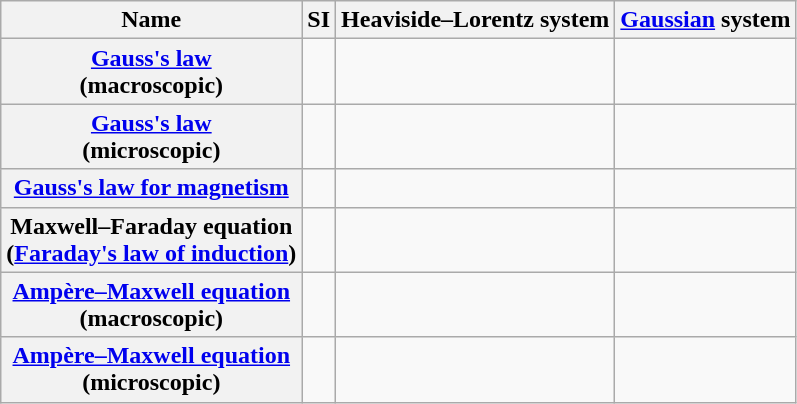<table class="wikitable plainrowheaders">
<tr>
<th scope="col">Name</th>
<th scope="col">SI</th>
<th scope="col">Heaviside–Lorentz system</th>
<th scope="col"><a href='#'>Gaussian</a> system</th>
</tr>
<tr>
<th scope="row"><a href='#'>Gauss's law</a><br>(macroscopic)</th>
<td></td>
<td></td>
<td></td>
</tr>
<tr>
<th scope="row"><a href='#'>Gauss's law</a><br>(microscopic)</th>
<td></td>
<td></td>
<td></td>
</tr>
<tr>
<th scope="row"><a href='#'>Gauss's law for magnetism</a></th>
<td></td>
<td></td>
<td></td>
</tr>
<tr>
<th scope="row">Maxwell–Faraday equation<br>(<a href='#'>Faraday's law of induction</a>)</th>
<td></td>
<td></td>
<td></td>
</tr>
<tr>
<th scope="row"><a href='#'>Ampère–Maxwell equation</a><br> (macroscopic)</th>
<td></td>
<td></td>
<td></td>
</tr>
<tr>
<th scope="row"><a href='#'>Ampère–Maxwell equation</a><br> (microscopic)</th>
<td></td>
<td></td>
<td></td>
</tr>
</table>
